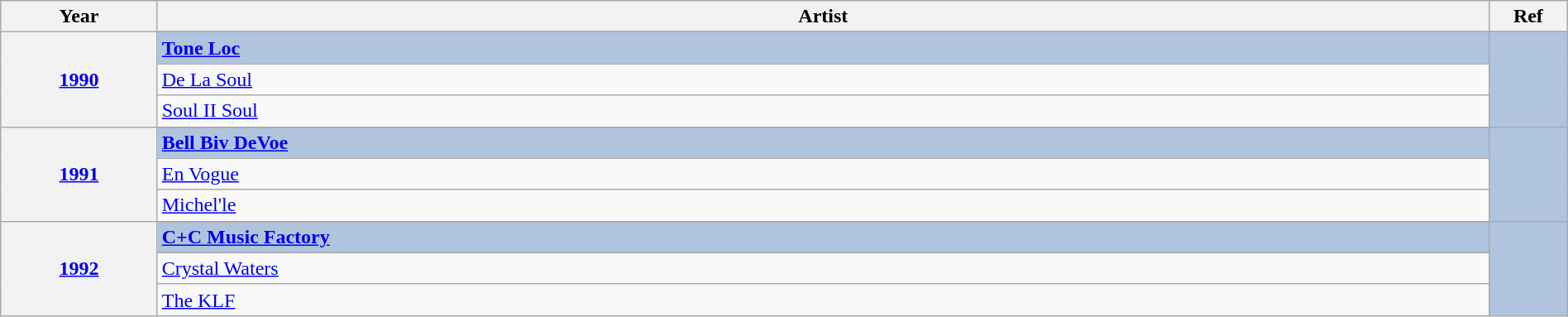<table class="wikitable" width="100%">
<tr>
<th width="10%">Year</th>
<th width="85%">Artist</th>
<th width="5%">Ref</th>
</tr>
<tr>
<th rowspan="4" align="center"><a href='#'>1990<br></a></th>
</tr>
<tr style="background:#B0C4DE">
<td><strong><a href='#'>Tone Loc</a></strong></td>
<td rowspan="4" align="center"></td>
</tr>
<tr>
<td><a href='#'>De La Soul</a></td>
</tr>
<tr>
<td><a href='#'>Soul II Soul</a></td>
</tr>
<tr>
<th rowspan="4" align="center"><a href='#'>1991<br></a></th>
</tr>
<tr style="background:#B0C4DE">
<td><strong><a href='#'>Bell Biv DeVoe</a></strong></td>
<td rowspan="4" align="center"></td>
</tr>
<tr>
<td><a href='#'>En Vogue</a></td>
</tr>
<tr>
<td><a href='#'>Michel'le</a></td>
</tr>
<tr>
<th rowspan="4" align="center"><a href='#'>1992<br></a></th>
</tr>
<tr style="background:#B0C4DE">
<td><strong><a href='#'>C+C Music Factory</a></strong></td>
<td rowspan="4" align="center"></td>
</tr>
<tr>
<td><a href='#'>Crystal Waters</a></td>
</tr>
<tr>
<td><a href='#'>The KLF</a></td>
</tr>
</table>
